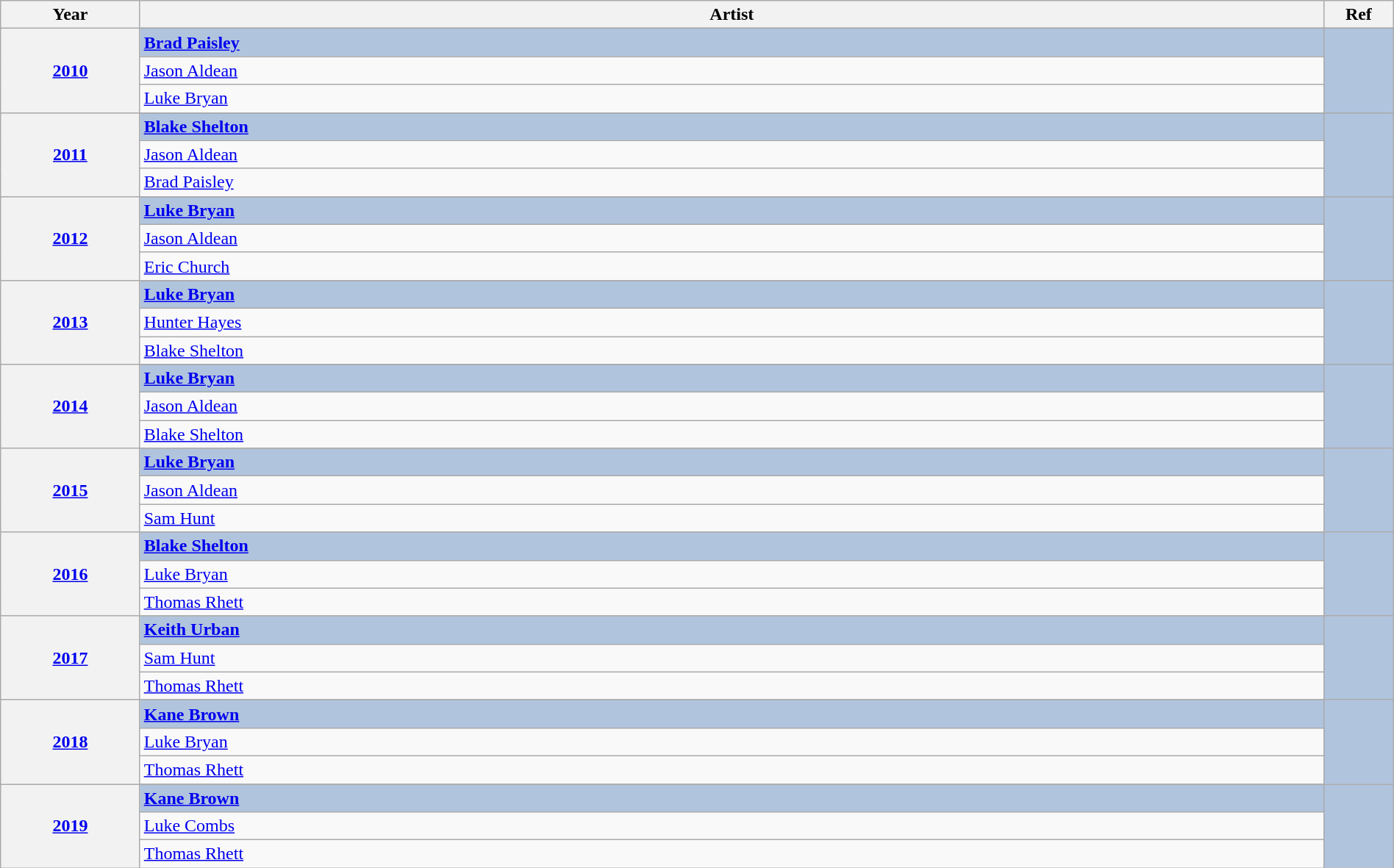<table class="wikitable" width="100%">
<tr>
<th width="10%">Year</th>
<th width="85%">Artist</th>
<th width="5%">Ref</th>
</tr>
<tr>
<th rowspan="4" align="center"><a href='#'>2010<br></a></th>
</tr>
<tr style="background:#B0C4DE">
<td><strong><a href='#'>Brad Paisley</a></strong></td>
<td rowspan="4" align="center"></td>
</tr>
<tr>
<td><a href='#'>Jason Aldean</a></td>
</tr>
<tr>
<td><a href='#'>Luke Bryan</a></td>
</tr>
<tr>
<th rowspan="4" align="center"><a href='#'>2011<br></a></th>
</tr>
<tr style="background:#B0C4DE">
<td><strong><a href='#'>Blake Shelton</a></strong></td>
<td rowspan="4" align="center"></td>
</tr>
<tr>
<td><a href='#'>Jason Aldean</a></td>
</tr>
<tr>
<td><a href='#'>Brad Paisley</a></td>
</tr>
<tr>
<th rowspan="4" align="center"><a href='#'>2012<br></a></th>
</tr>
<tr style="background:#B0C4DE">
<td><strong><a href='#'>Luke Bryan</a></strong></td>
<td rowspan="4" align="center"></td>
</tr>
<tr>
<td><a href='#'>Jason Aldean</a></td>
</tr>
<tr>
<td><a href='#'>Eric Church</a></td>
</tr>
<tr>
<th rowspan="4" align="center"><a href='#'>2013<br></a></th>
</tr>
<tr style="background:#B0C4DE">
<td><strong><a href='#'>Luke Bryan</a></strong></td>
<td rowspan="4" align="center"></td>
</tr>
<tr>
<td><a href='#'>Hunter Hayes</a></td>
</tr>
<tr>
<td><a href='#'>Blake Shelton</a></td>
</tr>
<tr>
<th rowspan="4" align="center"><a href='#'>2014<br></a></th>
</tr>
<tr style="background:#B0C4DE">
<td><strong><a href='#'>Luke Bryan</a></strong></td>
<td rowspan="4" align="center"></td>
</tr>
<tr>
<td><a href='#'>Jason Aldean</a></td>
</tr>
<tr>
<td><a href='#'>Blake Shelton</a></td>
</tr>
<tr>
<th rowspan="4" align="center"><a href='#'>2015<br></a></th>
</tr>
<tr style="background:#B0C4DE">
<td><strong><a href='#'>Luke Bryan</a></strong></td>
<td rowspan="4" align="center"></td>
</tr>
<tr>
<td><a href='#'>Jason Aldean</a></td>
</tr>
<tr>
<td><a href='#'>Sam Hunt</a></td>
</tr>
<tr>
<th rowspan="4" align="center"><a href='#'>2016<br></a></th>
</tr>
<tr style="background:#B0C4DE">
<td><strong><a href='#'>Blake Shelton</a></strong></td>
<td rowspan="4" align="center"></td>
</tr>
<tr>
<td><a href='#'>Luke Bryan</a></td>
</tr>
<tr>
<td><a href='#'>Thomas Rhett</a></td>
</tr>
<tr>
<th rowspan="4" align="center"><a href='#'>2017<br></a></th>
</tr>
<tr style="background:#B0C4DE">
<td><strong><a href='#'>Keith Urban</a></strong></td>
<td rowspan="4" align="center"></td>
</tr>
<tr>
<td><a href='#'>Sam Hunt</a></td>
</tr>
<tr>
<td><a href='#'>Thomas Rhett</a></td>
</tr>
<tr>
<th rowspan="4" align="center"><a href='#'>2018<br></a></th>
</tr>
<tr style="background:#B0C4DE">
<td><strong><a href='#'>Kane Brown</a></strong></td>
<td rowspan="4" align="center"></td>
</tr>
<tr>
<td><a href='#'>Luke Bryan</a></td>
</tr>
<tr>
<td><a href='#'>Thomas Rhett</a></td>
</tr>
<tr>
<th rowspan="4" align="center"><a href='#'>2019<br></a></th>
</tr>
<tr style="background:#B0C4DE">
<td><strong><a href='#'>Kane Brown</a></strong></td>
<td rowspan="4" align="center"></td>
</tr>
<tr>
<td><a href='#'>Luke Combs</a></td>
</tr>
<tr>
<td><a href='#'>Thomas Rhett</a></td>
</tr>
</table>
